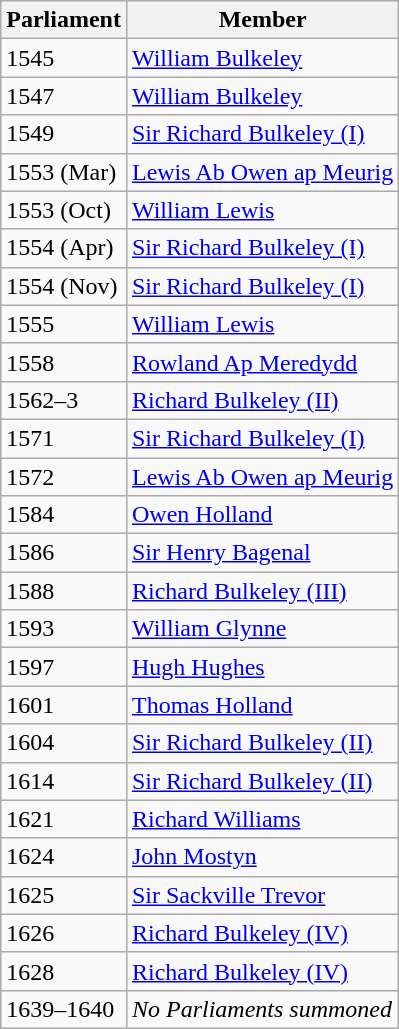<table class="wikitable">
<tr>
<th>Parliament</th>
<th>Member</th>
</tr>
<tr>
<td>1545</td>
<td><a href='#'>William Bulkeley</a></td>
</tr>
<tr>
<td>1547</td>
<td><a href='#'>William Bulkeley</a></td>
</tr>
<tr>
<td>1549</td>
<td><a href='#'>Sir Richard Bulkeley (I)</a></td>
</tr>
<tr>
<td>1553 (Mar)</td>
<td><a href='#'>Lewis Ab Owen ap Meurig</a></td>
</tr>
<tr>
<td>1553 (Oct)</td>
<td><a href='#'>William Lewis</a></td>
</tr>
<tr>
<td>1554 (Apr)</td>
<td><a href='#'>Sir Richard Bulkeley (I)</a></td>
</tr>
<tr>
<td>1554 (Nov)</td>
<td><a href='#'>Sir Richard Bulkeley (I)</a></td>
</tr>
<tr>
<td>1555</td>
<td><a href='#'>William Lewis</a></td>
</tr>
<tr>
<td>1558</td>
<td><a href='#'>Rowland Ap Meredydd</a></td>
</tr>
<tr>
<td>1562–3</td>
<td><a href='#'>Richard Bulkeley (II)</a></td>
</tr>
<tr>
<td>1571</td>
<td><a href='#'>Sir Richard Bulkeley (I)</a></td>
</tr>
<tr>
<td>1572</td>
<td><a href='#'>Lewis Ab Owen ap Meurig</a></td>
</tr>
<tr>
<td>1584</td>
<td><a href='#'>Owen Holland</a></td>
</tr>
<tr>
<td>1586</td>
<td><a href='#'>Sir Henry Bagenal</a></td>
</tr>
<tr>
<td>1588</td>
<td><a href='#'>Richard Bulkeley (III)</a></td>
</tr>
<tr>
<td>1593</td>
<td><a href='#'>William Glynne</a></td>
</tr>
<tr>
<td>1597</td>
<td><a href='#'>Hugh Hughes</a></td>
</tr>
<tr>
<td>1601</td>
<td><a href='#'>Thomas Holland</a></td>
</tr>
<tr>
<td>1604</td>
<td><a href='#'>Sir Richard Bulkeley (II)</a></td>
</tr>
<tr>
<td>1614</td>
<td><a href='#'>Sir Richard Bulkeley (II)</a></td>
</tr>
<tr>
<td>1621</td>
<td><a href='#'>Richard Williams</a></td>
</tr>
<tr>
<td>1624</td>
<td><a href='#'>John Mostyn</a></td>
</tr>
<tr>
<td>1625</td>
<td><a href='#'>Sir Sackville Trevor</a></td>
</tr>
<tr>
<td>1626</td>
<td><a href='#'>Richard Bulkeley (IV)</a></td>
</tr>
<tr>
<td>1628</td>
<td><a href='#'>Richard Bulkeley (IV)</a></td>
</tr>
<tr>
<td>1639–1640</td>
<td><em>No Parliaments summoned</em></td>
</tr>
</table>
